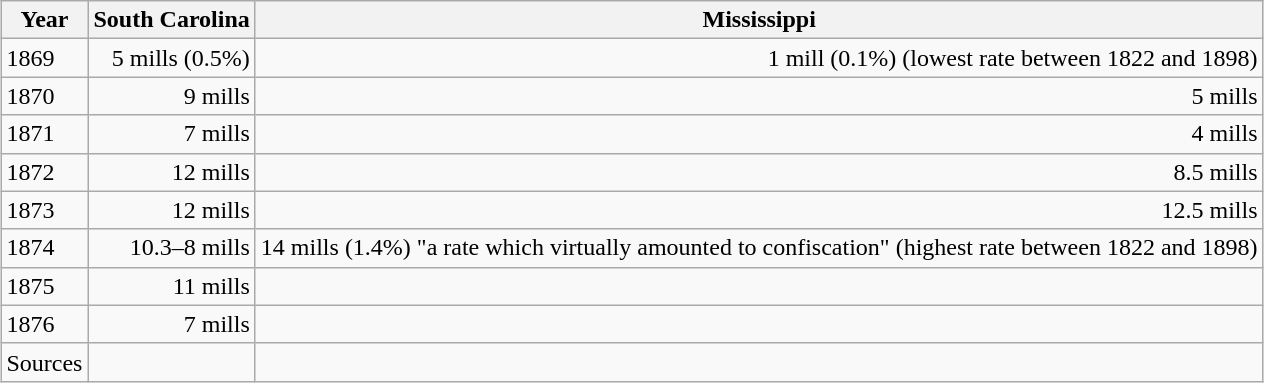<table class="wikitable sortable plainrowheaders" style="margin:1em auto 1em auto">
<tr>
<th>Year</th>
<th>South Carolina</th>
<th>Mississippi</th>
</tr>
<tr>
<td>1869</td>
<td style="text-align:right;">5 mills (0.5%)</td>
<td style="text-align:right;">1 mill (0.1%) (lowest rate between 1822 and 1898)</td>
</tr>
<tr>
<td>1870</td>
<td style="text-align:right;">9 mills</td>
<td style="text-align:right;">5 mills</td>
</tr>
<tr>
<td>1871</td>
<td style="text-align:right;">7 mills</td>
<td style="text-align:right;">4 mills</td>
</tr>
<tr>
<td>1872</td>
<td style="text-align:right;">12 mills</td>
<td style="text-align:right;">8.5 mills</td>
</tr>
<tr>
<td>1873</td>
<td style="text-align:right;">12 mills</td>
<td style="text-align:right;">12.5 mills</td>
</tr>
<tr>
<td>1874</td>
<td style="text-align:right;">10.3–8 mills</td>
<td style="text-align:right;">14 mills (1.4%) "a rate which virtually amounted to confiscation" (highest rate between 1822 and 1898)</td>
</tr>
<tr>
<td>1875</td>
<td style="text-align:right;">11 mills</td>
<td style="text-align:right;"></td>
</tr>
<tr>
<td>1876</td>
<td style="text-align:right;">7 mills</td>
<td style="text-align:right;"></td>
</tr>
<tr>
<td>Sources</td>
<td style="text-align:center;"></td>
<td style="text-align:center;"></td>
</tr>
</table>
